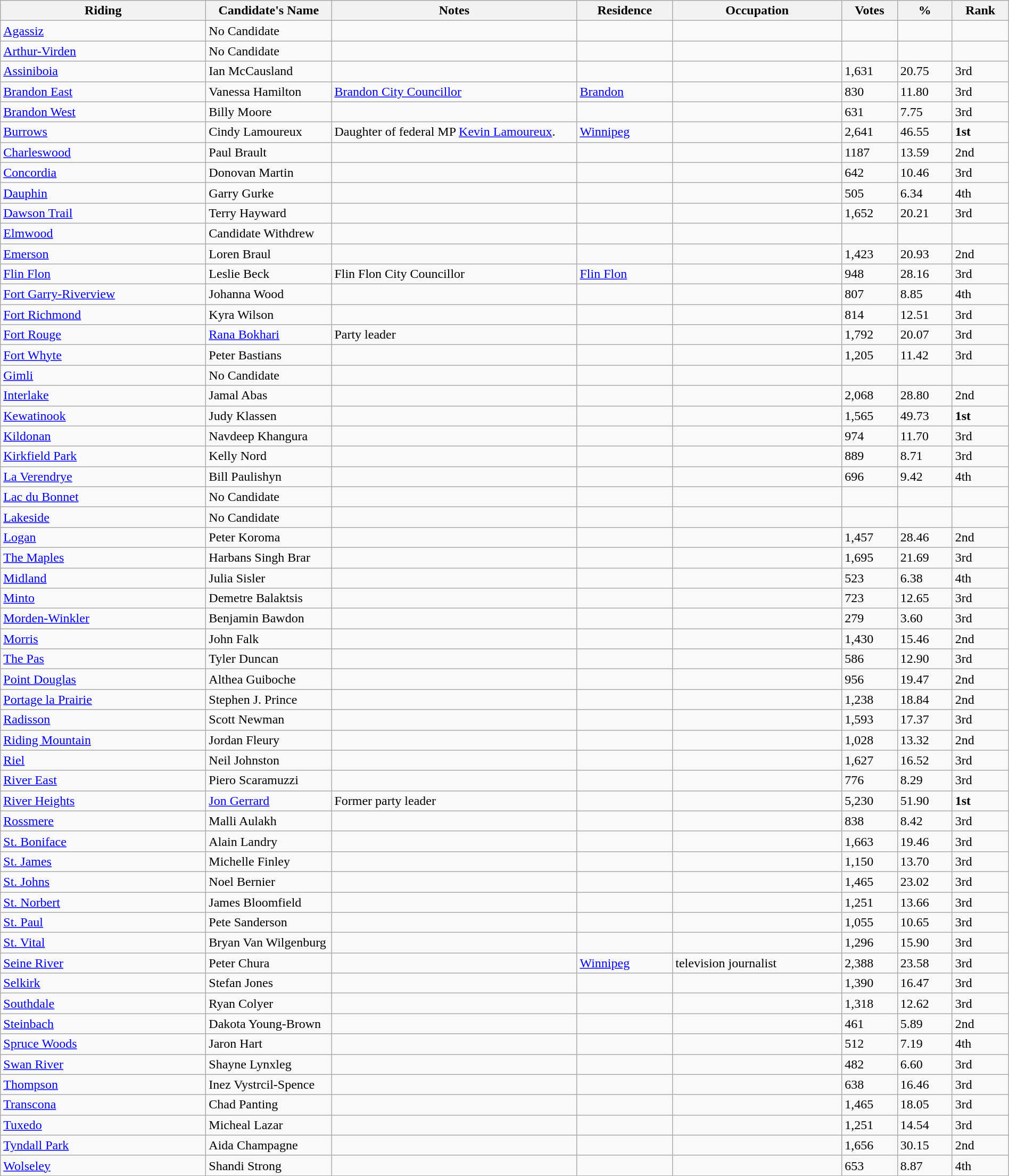<table class="wikitable sortable" width=100%>
<tr>
<th style="width:250px;">Riding<br></th>
<th style="width:150px;">Candidate's Name</th>
<th style="width:300px;">Notes</th>
<th>Residence</th>
<th>Occupation</th>
<th>Votes</th>
<th>%</th>
<th>Rank</th>
</tr>
<tr>
<td><a href='#'>Agassiz</a></td>
<td>No Candidate</td>
<td></td>
<td></td>
<td></td>
<td></td>
<td></td>
<td></td>
</tr>
<tr>
<td><a href='#'>Arthur-Virden</a></td>
<td>No Candidate</td>
<td></td>
<td></td>
<td></td>
<td></td>
<td></td>
<td></td>
</tr>
<tr>
<td><a href='#'>Assiniboia</a></td>
<td>Ian McCausland</td>
<td></td>
<td></td>
<td></td>
<td>1,631</td>
<td>20.75</td>
<td>3rd</td>
</tr>
<tr>
<td><a href='#'>Brandon East</a></td>
<td>Vanessa Hamilton</td>
<td><a href='#'>Brandon City Councillor</a></td>
<td><a href='#'>Brandon</a></td>
<td></td>
<td>830</td>
<td>11.80</td>
<td>3rd</td>
</tr>
<tr>
<td><a href='#'>Brandon West</a></td>
<td>Billy Moore</td>
<td></td>
<td></td>
<td></td>
<td>631</td>
<td>7.75</td>
<td>3rd</td>
</tr>
<tr>
<td><a href='#'>Burrows</a></td>
<td>Cindy Lamoureux</td>
<td>Daughter of federal MP <a href='#'>Kevin Lamoureux</a>.</td>
<td><a href='#'>Winnipeg</a></td>
<td></td>
<td>2,641</td>
<td>46.55</td>
<td><strong>1st</strong></td>
</tr>
<tr>
<td><a href='#'>Charleswood</a></td>
<td>Paul Brault</td>
<td></td>
<td></td>
<td></td>
<td>1187</td>
<td>13.59</td>
<td>2nd</td>
</tr>
<tr>
<td><a href='#'>Concordia</a></td>
<td>Donovan Martin</td>
<td></td>
<td></td>
<td></td>
<td>642</td>
<td>10.46</td>
<td>3rd</td>
</tr>
<tr>
<td><a href='#'>Dauphin</a></td>
<td>Garry Gurke</td>
<td></td>
<td></td>
<td></td>
<td>505</td>
<td>6.34</td>
<td>4th</td>
</tr>
<tr>
<td><a href='#'>Dawson Trail</a></td>
<td>Terry Hayward</td>
<td></td>
<td></td>
<td></td>
<td>1,652</td>
<td>20.21</td>
<td>3rd</td>
</tr>
<tr>
<td><a href='#'>Elmwood</a></td>
<td>Candidate Withdrew</td>
<td></td>
<td></td>
<td></td>
<td></td>
<td></td>
<td></td>
</tr>
<tr>
<td><a href='#'>Emerson</a></td>
<td>Loren Braul</td>
<td></td>
<td></td>
<td></td>
<td>1,423</td>
<td>20.93</td>
<td>2nd</td>
</tr>
<tr>
<td><a href='#'>Flin Flon</a></td>
<td>Leslie Beck</td>
<td>Flin Flon City Councillor</td>
<td><a href='#'>Flin Flon</a></td>
<td></td>
<td>948</td>
<td>28.16</td>
<td>3rd</td>
</tr>
<tr>
<td><a href='#'>Fort Garry-Riverview</a></td>
<td>Johanna Wood</td>
<td></td>
<td></td>
<td></td>
<td>807</td>
<td>8.85</td>
<td>4th</td>
</tr>
<tr>
<td><a href='#'>Fort Richmond</a></td>
<td>Kyra Wilson</td>
<td></td>
<td></td>
<td></td>
<td>814</td>
<td>12.51</td>
<td>3rd</td>
</tr>
<tr>
<td><a href='#'>Fort Rouge</a></td>
<td><a href='#'>Rana Bokhari</a></td>
<td>Party leader</td>
<td></td>
<td></td>
<td>1,792</td>
<td>20.07</td>
<td>3rd</td>
</tr>
<tr>
<td><a href='#'>Fort Whyte</a></td>
<td>Peter Bastians</td>
<td></td>
<td></td>
<td></td>
<td>1,205</td>
<td>11.42</td>
<td>3rd</td>
</tr>
<tr>
<td><a href='#'>Gimli</a></td>
<td>No Candidate</td>
<td></td>
<td></td>
<td></td>
<td></td>
<td></td>
<td></td>
</tr>
<tr>
<td><a href='#'>Interlake</a></td>
<td>Jamal Abas</td>
<td></td>
<td></td>
<td></td>
<td>2,068</td>
<td>28.80</td>
<td>2nd</td>
</tr>
<tr>
<td><a href='#'>Kewatinook</a></td>
<td>Judy Klassen</td>
<td></td>
<td></td>
<td></td>
<td>1,565</td>
<td>49.73</td>
<td><strong>1st</strong></td>
</tr>
<tr>
<td><a href='#'>Kildonan</a></td>
<td>Navdeep Khangura</td>
<td></td>
<td></td>
<td></td>
<td>974</td>
<td>11.70</td>
<td>3rd</td>
</tr>
<tr>
<td><a href='#'>Kirkfield Park</a></td>
<td>Kelly Nord</td>
<td></td>
<td></td>
<td></td>
<td>889</td>
<td>8.71</td>
<td>3rd</td>
</tr>
<tr>
<td><a href='#'>La Verendrye</a></td>
<td>Bill Paulishyn</td>
<td></td>
<td></td>
<td></td>
<td>696</td>
<td>9.42</td>
<td>4th</td>
</tr>
<tr>
<td><a href='#'>Lac du Bonnet</a></td>
<td>No Candidate</td>
<td></td>
<td></td>
<td></td>
<td></td>
<td></td>
<td></td>
</tr>
<tr>
<td><a href='#'>Lakeside</a></td>
<td>No Candidate</td>
<td></td>
<td></td>
<td></td>
<td></td>
<td></td>
<td></td>
</tr>
<tr>
<td><a href='#'>Logan</a></td>
<td>Peter Koroma</td>
<td></td>
<td></td>
<td></td>
<td>1,457</td>
<td>28.46</td>
<td>2nd</td>
</tr>
<tr>
<td><a href='#'>The Maples</a></td>
<td>Harbans Singh Brar</td>
<td></td>
<td></td>
<td></td>
<td>1,695</td>
<td>21.69</td>
<td>3rd</td>
</tr>
<tr>
<td><a href='#'>Midland</a></td>
<td>Julia Sisler</td>
<td></td>
<td></td>
<td></td>
<td>523</td>
<td>6.38</td>
<td>4th</td>
</tr>
<tr>
<td><a href='#'>Minto</a></td>
<td>Demetre Balaktsis</td>
<td></td>
<td></td>
<td></td>
<td>723</td>
<td>12.65</td>
<td>3rd</td>
</tr>
<tr>
<td><a href='#'>Morden-Winkler</a></td>
<td>Benjamin Bawdon</td>
<td></td>
<td></td>
<td></td>
<td>279</td>
<td>3.60</td>
<td>3rd</td>
</tr>
<tr>
<td><a href='#'>Morris</a></td>
<td>John Falk</td>
<td></td>
<td></td>
<td></td>
<td>1,430</td>
<td>15.46</td>
<td>2nd</td>
</tr>
<tr>
<td><a href='#'>The Pas</a></td>
<td>Tyler Duncan</td>
<td></td>
<td></td>
<td></td>
<td>586</td>
<td>12.90</td>
<td>3rd</td>
</tr>
<tr>
<td><a href='#'>Point Douglas</a></td>
<td>Althea Guiboche</td>
<td></td>
<td></td>
<td></td>
<td>956</td>
<td>19.47</td>
<td>2nd</td>
</tr>
<tr>
<td><a href='#'>Portage la Prairie</a></td>
<td>Stephen J. Prince</td>
<td></td>
<td></td>
<td></td>
<td>1,238</td>
<td>18.84</td>
<td>2nd</td>
</tr>
<tr>
<td><a href='#'>Radisson</a></td>
<td>Scott Newman</td>
<td></td>
<td></td>
<td></td>
<td>1,593</td>
<td>17.37</td>
<td>3rd</td>
</tr>
<tr>
<td><a href='#'>Riding Mountain</a></td>
<td>Jordan Fleury</td>
<td></td>
<td></td>
<td></td>
<td>1,028</td>
<td>13.32</td>
<td>2nd</td>
</tr>
<tr>
<td><a href='#'>Riel</a></td>
<td>Neil Johnston</td>
<td></td>
<td></td>
<td></td>
<td>1,627</td>
<td>16.52</td>
<td>3rd</td>
</tr>
<tr>
<td><a href='#'>River East</a></td>
<td>Piero Scaramuzzi</td>
<td></td>
<td></td>
<td></td>
<td>776</td>
<td>8.29</td>
<td>3rd</td>
</tr>
<tr>
<td><a href='#'>River Heights</a></td>
<td><a href='#'>Jon Gerrard</a></td>
<td>Former party leader</td>
<td></td>
<td></td>
<td>5,230</td>
<td>51.90</td>
<td><strong>1st</strong></td>
</tr>
<tr>
<td><a href='#'>Rossmere</a></td>
<td>Malli Aulakh</td>
<td></td>
<td></td>
<td></td>
<td>838</td>
<td>8.42</td>
<td>3rd</td>
</tr>
<tr>
<td><a href='#'>St. Boniface</a></td>
<td>Alain Landry</td>
<td></td>
<td></td>
<td></td>
<td>1,663</td>
<td>19.46</td>
<td>3rd</td>
</tr>
<tr>
<td><a href='#'>St. James</a></td>
<td>Michelle Finley</td>
<td></td>
<td></td>
<td></td>
<td>1,150</td>
<td>13.70</td>
<td>3rd</td>
</tr>
<tr>
<td><a href='#'>St. Johns</a></td>
<td>Noel Bernier</td>
<td></td>
<td></td>
<td></td>
<td>1,465</td>
<td>23.02</td>
<td>3rd</td>
</tr>
<tr>
<td><a href='#'>St. Norbert</a></td>
<td>James Bloomfield</td>
<td></td>
<td></td>
<td></td>
<td>1,251</td>
<td>13.66</td>
<td>3rd</td>
</tr>
<tr>
<td><a href='#'>St. Paul</a></td>
<td>Pete Sanderson</td>
<td></td>
<td></td>
<td></td>
<td>1,055</td>
<td>10.65</td>
<td>3rd</td>
</tr>
<tr>
<td><a href='#'>St. Vital</a></td>
<td>Bryan Van Wilgenburg</td>
<td></td>
<td></td>
<td></td>
<td>1,296</td>
<td>15.90</td>
<td>3rd</td>
</tr>
<tr>
<td><a href='#'>Seine River</a></td>
<td>Peter Chura</td>
<td></td>
<td><a href='#'>Winnipeg</a></td>
<td>television journalist</td>
<td>2,388</td>
<td>23.58</td>
<td>3rd</td>
</tr>
<tr>
<td><a href='#'>Selkirk</a></td>
<td>Stefan Jones</td>
<td></td>
<td></td>
<td></td>
<td>1,390</td>
<td>16.47</td>
<td>3rd</td>
</tr>
<tr>
<td><a href='#'>Southdale</a></td>
<td>Ryan Colyer</td>
<td></td>
<td></td>
<td></td>
<td>1,318</td>
<td>12.62</td>
<td>3rd</td>
</tr>
<tr>
<td><a href='#'>Steinbach</a></td>
<td>Dakota Young-Brown</td>
<td></td>
<td></td>
<td></td>
<td>461</td>
<td>5.89</td>
<td>2nd</td>
</tr>
<tr>
<td><a href='#'>Spruce Woods</a></td>
<td>Jaron Hart</td>
<td></td>
<td></td>
<td></td>
<td>512</td>
<td>7.19</td>
<td>4th</td>
</tr>
<tr>
<td><a href='#'>Swan River</a></td>
<td>Shayne Lynxleg</td>
<td></td>
<td></td>
<td></td>
<td>482</td>
<td>6.60</td>
<td>3rd</td>
</tr>
<tr>
<td><a href='#'>Thompson</a></td>
<td>Inez Vystrcil-Spence</td>
<td></td>
<td></td>
<td></td>
<td>638</td>
<td>16.46</td>
<td>3rd</td>
</tr>
<tr>
<td><a href='#'>Transcona</a></td>
<td>Chad Panting</td>
<td></td>
<td></td>
<td></td>
<td>1,465</td>
<td>18.05</td>
<td>3rd</td>
</tr>
<tr>
<td><a href='#'>Tuxedo</a></td>
<td>Micheal Lazar</td>
<td></td>
<td></td>
<td></td>
<td>1,251</td>
<td>14.54</td>
<td>3rd</td>
</tr>
<tr>
<td><a href='#'>Tyndall Park</a></td>
<td>Aida Champagne</td>
<td></td>
<td></td>
<td></td>
<td>1,656</td>
<td>30.15</td>
<td>2nd</td>
</tr>
<tr>
<td><a href='#'>Wolseley</a></td>
<td>Shandi Strong</td>
<td></td>
<td></td>
<td></td>
<td>653</td>
<td>8.87</td>
<td>4th</td>
</tr>
</table>
